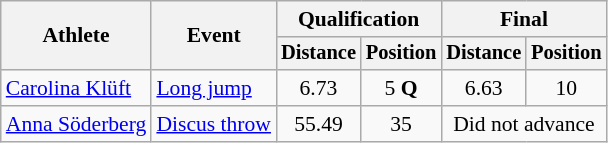<table class=wikitable style="font-size:90%">
<tr>
<th rowspan="2">Athlete</th>
<th rowspan="2">Event</th>
<th colspan="2">Qualification</th>
<th colspan="2">Final</th>
</tr>
<tr style="font-size:95%">
<th>Distance</th>
<th>Position</th>
<th>Distance</th>
<th>Position</th>
</tr>
<tr align=center>
<td align=left><a href='#'>Carolina Klüft</a></td>
<td align=left><a href='#'>Long jump</a></td>
<td>6.73</td>
<td>5 <strong>Q</strong></td>
<td>6.63</td>
<td>10</td>
</tr>
<tr align=center>
<td align=left><a href='#'>Anna Söderberg</a></td>
<td align=left><a href='#'>Discus throw</a></td>
<td>55.49</td>
<td>35</td>
<td colspan=2>Did not advance</td>
</tr>
</table>
